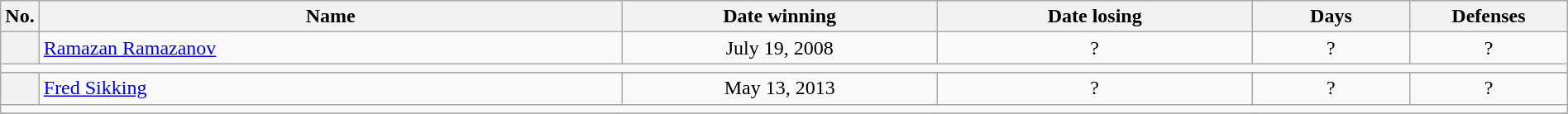<table class="wikitable" width=100%>
<tr>
<th style="width:1%;">No.</th>
<th style="width:37%;">Name</th>
<th style="width:20%;">Date winning</th>
<th style="width:20%;">Date losing</th>
<th data-sort-type="number" style="width:10%;">Days</th>
<th data-sort-type="number" style="width:10%;">Defenses</th>
</tr>
<tr align=center>
<th></th>
<td align=left> <a href='#'>Ramazan Ramazanov</a></td>
<td>July 19, 2008</td>
<td>?</td>
<td>?</td>
<td>?</td>
</tr>
<tr>
<td colspan="6"></td>
</tr>
<tr>
</tr>
<tr align=center>
<th></th>
<td align=left> <a href='#'>Fred Sikking</a></td>
<td>May 13, 2013</td>
<td>?</td>
<td>?</td>
<td>?</td>
</tr>
<tr>
<td colspan="6"></td>
</tr>
<tr>
</tr>
</table>
